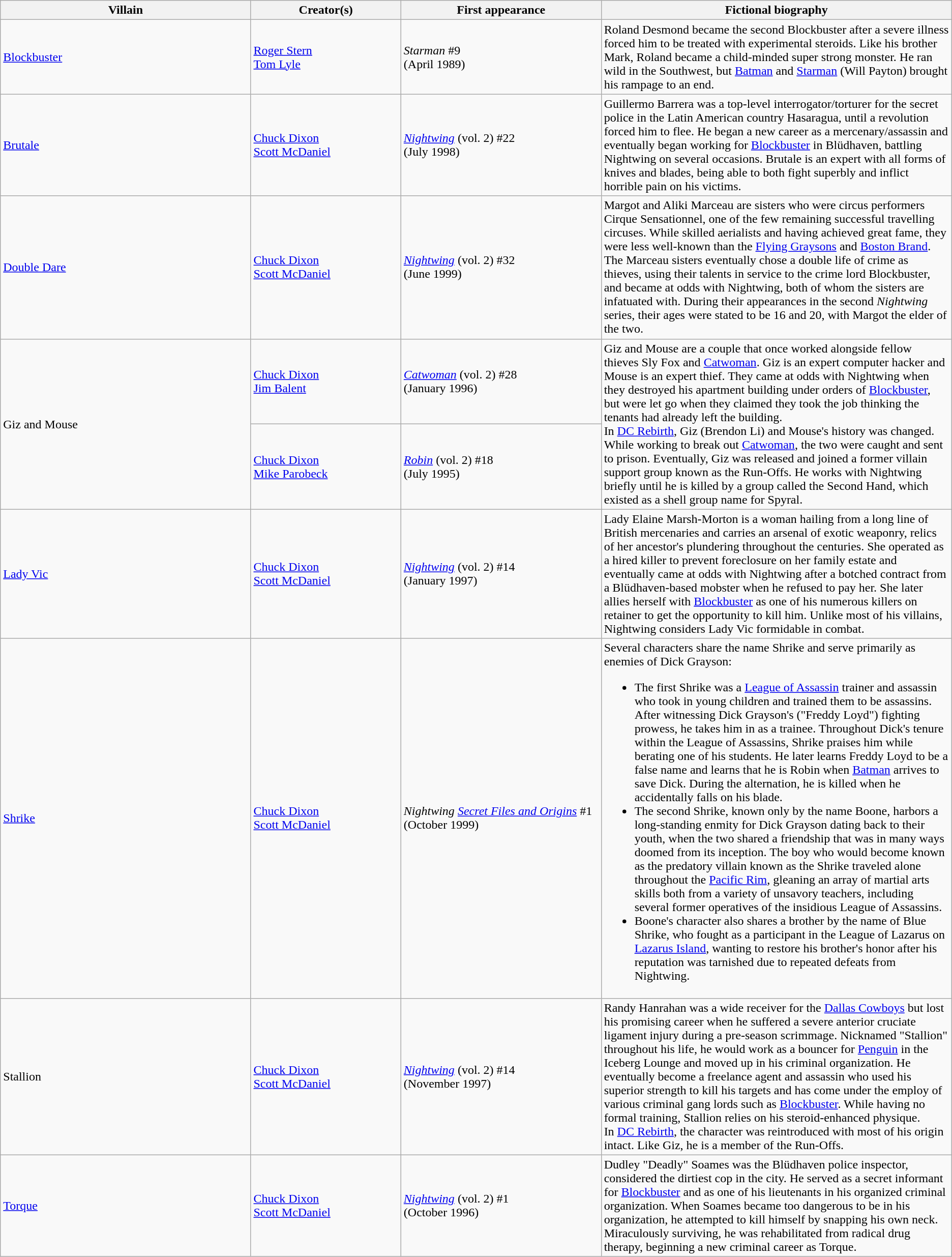<table class="wikitable">
<tr>
<th style="width:25%">Villain</th>
<th style="width:15%;">Creator(s)</th>
<th style="width:20%;">First appearance</th>
<th style="width:35%;">Fictional biography</th>
</tr>
<tr>
<td><a href='#'>Blockbuster</a></td>
<td><a href='#'>Roger Stern</a><br><a href='#'>Tom Lyle</a></td>
<td><em>Starman</em> #9<br>(April 1989)</td>
<td>Roland Desmond became the second Blockbuster after a severe illness forced him to be treated with experimental steroids. Like his brother Mark, Roland became a child-minded super strong monster. He ran wild in the Southwest, but <a href='#'>Batman</a> and <a href='#'>Starman</a> (Will Payton) brought his rampage to an end.</td>
</tr>
<tr>
<td><a href='#'>Brutale</a></td>
<td><a href='#'>Chuck Dixon</a><br><a href='#'>Scott McDaniel</a></td>
<td><em><a href='#'>Nightwing</a></em> (vol. 2) #22<br>(July 1998)</td>
<td>Guillermo Barrera was a top-level interrogator/torturer for the secret police in the Latin American country Hasaragua, until a revolution forced him to flee. He began a new career as a mercenary/assassin and eventually began working for <a href='#'>Blockbuster</a> in Blüdhaven, battling Nightwing on several occasions. Brutale is an expert with all forms of knives and blades, being able to both fight superbly and inflict horrible pain on his victims.</td>
</tr>
<tr>
<td><a href='#'>Double Dare</a></td>
<td><a href='#'>Chuck Dixon</a><br><a href='#'>Scott McDaniel</a></td>
<td><em><a href='#'>Nightwing</a></em> (vol. 2) #32<br>(June 1999)</td>
<td>Margot and Aliki Marceau are sisters who were circus performers Cirque Sensationnel, one of the few remaining successful travelling circuses. While skilled aerialists and having achieved great fame, they were less well-known than the <a href='#'>Flying Graysons</a> and <a href='#'>Boston Brand</a>. The Marceau sisters eventually chose a double life of crime as thieves, using their talents in service to the crime lord Blockbuster, and became at odds with Nightwing, both of whom the sisters are infatuated with. During their appearances in the second <em>Nightwing</em> series, their ages were stated to be 16 and 20, with Margot the elder of the two.</td>
</tr>
<tr>
<td rowspan="2">Giz and Mouse</td>
<td><a href='#'>Chuck Dixon</a><br><a href='#'>Jim Balent</a></td>
<td><em><a href='#'>Catwoman</a></em> (vol. 2) #28<br>(January 1996)</td>
<td rowspan="2">Giz and Mouse are a couple that once worked alongside fellow thieves Sly Fox and <a href='#'>Catwoman</a>. Giz is an expert computer hacker and Mouse is an expert thief. They came at odds with Nightwing when they destroyed his apartment building under orders of <a href='#'>Blockbuster</a>, but were let go when they claimed they took the job thinking the tenants had already left the building.<br>In <a href='#'>DC Rebirth</a>, Giz (Brendon Li) and Mouse's history was changed. While working to break out <a href='#'>Catwoman</a>, the two were caught and sent to prison. Eventually, Giz was released and joined a former villain support group known as the Run-Offs. He works with Nightwing briefly until he is killed by a group called the Second Hand, which existed as a shell group name for Spyral.</td>
</tr>
<tr>
<td><a href='#'>Chuck Dixon</a><br><a href='#'>Mike Parobeck</a></td>
<td><em><a href='#'>Robin</a></em> (vol. 2) #18<br>(July 1995)</td>
</tr>
<tr>
<td><a href='#'>Lady Vic</a></td>
<td><a href='#'>Chuck Dixon</a><br><a href='#'>Scott McDaniel</a></td>
<td><em><a href='#'>Nightwing</a></em> (vol. 2) #14<br>(January 1997)</td>
<td>Lady Elaine Marsh-Morton is a woman hailing from a long line of British mercenaries and carries an arsenal of exotic weaponry, relics of her ancestor's plundering throughout the centuries. She operated as a hired killer to prevent foreclosure on her family estate and eventually came at odds with Nightwing after a botched contract from a Blüdhaven-based mobster when he refused to pay her. She later allies herself with <a href='#'>Blockbuster</a> as one of his numerous killers on retainer to get the opportunity to kill him. Unlike most of his villains, Nightwing considers Lady Vic formidable in combat.</td>
</tr>
<tr>
<td><a href='#'>Shrike</a></td>
<td><a href='#'>Chuck Dixon</a><br><a href='#'>Scott McDaniel</a></td>
<td><em>Nightwing <a href='#'>Secret Files and Origins</a></em> #1<br>(October 1999)</td>
<td>Several characters share the name Shrike and serve primarily as enemies of Dick Grayson:<br><ul><li>The first Shrike was a <a href='#'>League of Assassin</a> trainer and assassin who took in young children and trained them to be assassins. After witnessing Dick Grayson's ("Freddy Loyd") fighting prowess, he takes him in as a trainee. Throughout Dick's tenure within the League of Assassins, Shrike praises him while berating one of his students. He later learns Freddy Loyd to be a false name and learns that he is Robin when <a href='#'>Batman</a> arrives to save Dick. During the alternation, he is killed when he accidentally falls on his blade.</li><li>The second Shrike, known only by the name Boone, harbors a long-standing enmity for Dick Grayson dating back to their youth, when the two shared a friendship that was in many ways doomed from its inception. The boy who would become known as the predatory villain known as the Shrike traveled alone throughout the <a href='#'>Pacific Rim</a>, gleaning an array of martial arts skills both from a variety of unsavory teachers, including several former operatives of the insidious League of Assassins.</li><li>Boone's character also shares a brother by the name of Blue Shrike, who fought as a participant in the League of Lazarus on <a href='#'>Lazarus Island</a>, wanting to restore his brother's honor after his reputation was tarnished due to repeated defeats from Nightwing.</li></ul></td>
</tr>
<tr>
<td>Stallion</td>
<td><a href='#'>Chuck Dixon</a><br><a href='#'>Scott McDaniel</a></td>
<td><em><a href='#'>Nightwing</a></em> (vol. 2) #14<br>(November 1997)</td>
<td>Randy Hanrahan was a wide receiver for the <a href='#'>Dallas Cowboys</a> but lost his promising career when he suffered a severe anterior cruciate ligament injury during a pre-season scrimmage. Nicknamed "Stallion" throughout his life, he would work as a bouncer for <a href='#'>Penguin</a> in the Iceberg Lounge and moved up in his criminal organization. He eventually become a freelance agent and assassin who used his superior strength to kill his targets and has come under the employ of various criminal gang lords such as <a href='#'>Blockbuster</a>. While having no formal training, Stallion relies on his steroid-enhanced physique.<br>In <a href='#'>DC Rebirth</a>, the character was reintroduced with most of his origin intact. Like Giz, he is a member of the Run-Offs.</td>
</tr>
<tr>
<td><a href='#'>Torque</a></td>
<td><a href='#'>Chuck Dixon</a><br><a href='#'>Scott McDaniel</a></td>
<td><em><a href='#'>Nightwing</a></em> (vol. 2) #1<br>(October 1996)</td>
<td>Dudley "Deadly" Soames was the Blüdhaven police inspector, considered the dirtiest cop in the city. He served as a secret informant for <a href='#'>Blockbuster</a> and as one of his lieutenants in his organized criminal organization. When Soames became too dangerous to be in his organization, he attempted to kill himself by snapping his own neck. Miraculously surviving, he was rehabilitated from radical drug therapy, beginning a new criminal career as Torque.</td>
</tr>
</table>
